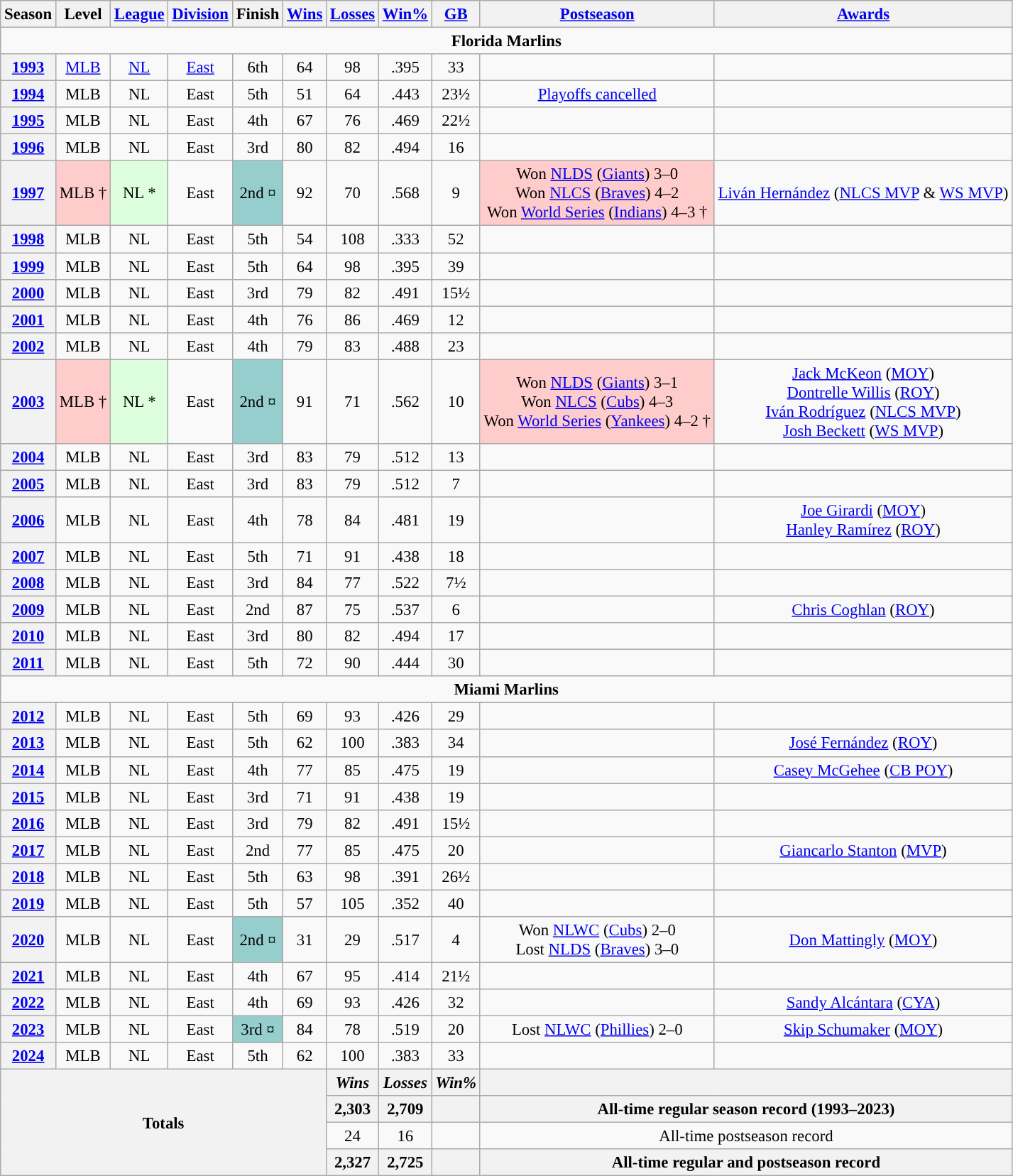<table class="wikitable plainrowheaders" style="text-align:center; font-size:95%">
<tr>
<th scope="col">Season</th>
<th scope="col">Level</th>
<th scope="col"><a href='#'>League</a></th>
<th scope="col"><a href='#'>Division</a></th>
<th scope="col">Finish</th>
<th scope="col"><a href='#'>Wins</a></th>
<th scope="col"><a href='#'>Losses</a></th>
<th scope="col"><a href='#'>Win%</a></th>
<th scope="col"><a href='#'>GB</a></th>
<th scope="col"><a href='#'>Postseason</a></th>
<th scope="col"><a href='#'>Awards</a></th>
</tr>
<tr>
<td colspan="12" align="center"><strong>Florida Marlins</strong></td>
</tr>
<tr>
<th scope="row" style="text-align:center;"><a href='#'>1993</a></th>
<td><a href='#'>MLB</a></td>
<td><a href='#'>NL</a></td>
<td><a href='#'>East</a></td>
<td>6th</td>
<td>64</td>
<td>98</td>
<td>.395</td>
<td>33</td>
<td></td>
<td></td>
</tr>
<tr>
<th scope="row" style="text-align:center;"><a href='#'>1994</a></th>
<td>MLB</td>
<td>NL</td>
<td>East</td>
<td>5th</td>
<td>51</td>
<td>64</td>
<td>.443</td>
<td>23½</td>
<td><a href='#'>Playoffs cancelled</a></td>
<td></td>
</tr>
<tr>
<th scope="row" style="text-align:center;"><a href='#'>1995</a></th>
<td>MLB</td>
<td>NL</td>
<td>East</td>
<td>4th</td>
<td>67</td>
<td>76</td>
<td>.469</td>
<td>22½</td>
<td></td>
<td></td>
</tr>
<tr>
<th scope="row" style="text-align:center;"><a href='#'>1996</a></th>
<td>MLB</td>
<td>NL</td>
<td>East</td>
<td>3rd</td>
<td>80</td>
<td>82</td>
<td>.494</td>
<td>16</td>
<td></td>
<td></td>
</tr>
<tr>
<th scope="row" style="text-align:center;"><a href='#'>1997</a></th>
<td bgcolor="#ffcccc">MLB †</td>
<td bgcolor="#ddffdd">NL *</td>
<td>East</td>
<td bgcolor="#96CDCD">2nd ¤</td>
<td>92</td>
<td>70</td>
<td>.568</td>
<td>9</td>
<td bgcolor="#ffcccc">Won <a href='#'>NLDS</a> (<a href='#'>Giants</a>) 3–0<br>Won <a href='#'>NLCS</a> (<a href='#'>Braves</a>) 4–2 <br>Won <a href='#'>World Series</a> (<a href='#'>Indians</a>) 4–3 †</td>
<td><a href='#'>Liván Hernández</a> (<a href='#'>NLCS MVP</a> & <a href='#'>WS MVP</a>)</td>
</tr>
<tr>
<th scope="row" style="text-align:center;"><a href='#'>1998</a></th>
<td>MLB</td>
<td>NL</td>
<td>East</td>
<td>5th</td>
<td>54</td>
<td>108</td>
<td>.333</td>
<td>52</td>
<td></td>
<td></td>
</tr>
<tr>
<th scope="row" style="text-align:center;"><a href='#'>1999</a></th>
<td>MLB</td>
<td>NL</td>
<td>East</td>
<td>5th</td>
<td>64</td>
<td>98</td>
<td>.395</td>
<td>39</td>
<td></td>
<td></td>
</tr>
<tr>
<th scope="row" style="text-align:center;"><a href='#'>2000</a></th>
<td>MLB</td>
<td>NL</td>
<td>East</td>
<td>3rd</td>
<td>79</td>
<td>82</td>
<td>.491</td>
<td>15½</td>
<td></td>
<td></td>
</tr>
<tr>
<th scope="row" style="text-align:center;"><a href='#'>2001</a></th>
<td>MLB</td>
<td>NL</td>
<td>East</td>
<td>4th</td>
<td>76</td>
<td>86</td>
<td>.469</td>
<td>12</td>
<td></td>
<td></td>
</tr>
<tr>
<th scope="row" style="text-align:center;"><a href='#'>2002</a></th>
<td>MLB</td>
<td>NL</td>
<td>East</td>
<td>4th</td>
<td>79</td>
<td>83</td>
<td>.488</td>
<td>23</td>
<td></td>
<td></td>
</tr>
<tr>
<th scope="row" style="text-align:center;"><a href='#'>2003</a></th>
<td bgcolor="#ffcccc">MLB †</td>
<td bgcolor="#ddffdd">NL *</td>
<td>East</td>
<td bgcolor="#96CDCD">2nd ¤</td>
<td>91</td>
<td>71</td>
<td>.562</td>
<td>10</td>
<td bgcolor="#FFCCCC">Won <a href='#'>NLDS</a> (<a href='#'>Giants</a>) 3–1<br>Won <a href='#'>NLCS</a> (<a href='#'>Cubs</a>) 4–3<br>Won <a href='#'>World Series</a> (<a href='#'>Yankees</a>) 4–2 †</td>
<td><a href='#'>Jack McKeon</a> (<a href='#'>MOY</a>)<br><a href='#'>Dontrelle Willis</a> (<a href='#'>ROY</a>)<br><a href='#'>Iván Rodríguez</a> (<a href='#'>NLCS MVP</a>)<br><a href='#'>Josh Beckett</a> (<a href='#'>WS MVP</a>)</td>
</tr>
<tr>
<th scope="row" style="text-align:center;"><a href='#'>2004</a></th>
<td>MLB</td>
<td>NL</td>
<td>East</td>
<td>3rd</td>
<td>83</td>
<td>79</td>
<td>.512</td>
<td>13</td>
<td></td>
<td></td>
</tr>
<tr>
<th scope="row" style="text-align:center;"><a href='#'>2005</a></th>
<td>MLB</td>
<td>NL</td>
<td>East</td>
<td>3rd</td>
<td>83</td>
<td>79</td>
<td>.512</td>
<td>7</td>
<td></td>
<td></td>
</tr>
<tr>
<th scope="row" style="text-align:center;"><a href='#'>2006</a></th>
<td>MLB</td>
<td>NL</td>
<td>East</td>
<td>4th</td>
<td>78</td>
<td>84</td>
<td>.481</td>
<td>19</td>
<td></td>
<td><a href='#'>Joe Girardi</a> (<a href='#'>MOY</a>)<br><a href='#'>Hanley Ramírez</a> (<a href='#'>ROY</a>)</td>
</tr>
<tr>
<th scope="row" style="text-align:center;"><a href='#'>2007</a></th>
<td>MLB</td>
<td>NL</td>
<td>East</td>
<td>5th</td>
<td>71</td>
<td>91</td>
<td>.438</td>
<td>18</td>
<td></td>
<td></td>
</tr>
<tr>
<th scope="row" style="text-align:center;"><a href='#'>2008</a></th>
<td>MLB</td>
<td>NL</td>
<td>East</td>
<td>3rd</td>
<td>84</td>
<td>77</td>
<td>.522</td>
<td>7½</td>
<td></td>
<td></td>
</tr>
<tr>
<th scope="row" style="text-align:center;"><a href='#'>2009</a></th>
<td>MLB</td>
<td>NL</td>
<td>East</td>
<td>2nd</td>
<td>87</td>
<td>75</td>
<td>.537</td>
<td>6</td>
<td></td>
<td><a href='#'>Chris Coghlan</a> (<a href='#'>ROY</a>)</td>
</tr>
<tr>
<th scope="row" style="text-align:center;"><a href='#'>2010</a></th>
<td>MLB</td>
<td>NL</td>
<td>East</td>
<td>3rd</td>
<td>80</td>
<td>82</td>
<td>.494</td>
<td>17</td>
<td></td>
<td></td>
</tr>
<tr>
<th scope="row" style="text-align:center;"><a href='#'>2011</a></th>
<td>MLB</td>
<td>NL</td>
<td>East</td>
<td>5th</td>
<td>72</td>
<td>90</td>
<td>.444</td>
<td>30</td>
<td></td>
<td></td>
</tr>
<tr>
<td colspan="12" align="center"><strong>Miami Marlins</strong></td>
</tr>
<tr>
<th scope="row" style="text-align:center;"><a href='#'>2012</a></th>
<td>MLB</td>
<td>NL</td>
<td>East</td>
<td>5th</td>
<td>69</td>
<td>93</td>
<td>.426</td>
<td>29</td>
<td></td>
<td></td>
</tr>
<tr>
<th scope="row" style="text-align:center;"><a href='#'>2013</a></th>
<td>MLB</td>
<td>NL</td>
<td>East</td>
<td>5th</td>
<td>62</td>
<td>100</td>
<td>.383</td>
<td>34</td>
<td></td>
<td><a href='#'>José Fernández</a> (<a href='#'>ROY</a>)</td>
</tr>
<tr>
<th scope="row" style="text-align:center;"><a href='#'>2014</a></th>
<td>MLB</td>
<td>NL</td>
<td>East</td>
<td>4th</td>
<td>77</td>
<td>85</td>
<td>.475</td>
<td>19</td>
<td></td>
<td><a href='#'>Casey McGehee</a> (<a href='#'>CB POY</a>)</td>
</tr>
<tr>
<th scope="row" style="text-align:center;"><a href='#'>2015</a></th>
<td>MLB</td>
<td>NL</td>
<td>East</td>
<td>3rd</td>
<td>71</td>
<td>91</td>
<td>.438</td>
<td>19</td>
<td></td>
<td></td>
</tr>
<tr>
<th scope="row" style="text-align:center;"><a href='#'>2016</a></th>
<td>MLB</td>
<td>NL</td>
<td>East</td>
<td>3rd</td>
<td>79</td>
<td>82</td>
<td>.491</td>
<td>15½</td>
<td></td>
<td></td>
</tr>
<tr>
<th scope="row" style="text-align:center;"><a href='#'>2017</a></th>
<td>MLB</td>
<td>NL</td>
<td>East</td>
<td>2nd</td>
<td>77</td>
<td>85</td>
<td>.475</td>
<td>20</td>
<td></td>
<td><a href='#'>Giancarlo Stanton</a> (<a href='#'>MVP</a>)</td>
</tr>
<tr>
<th scope="row" style="text-align:center;"><a href='#'>2018</a></th>
<td>MLB</td>
<td>NL</td>
<td>East</td>
<td>5th</td>
<td>63</td>
<td>98</td>
<td>.391</td>
<td>26½</td>
<td></td>
<td></td>
</tr>
<tr>
<th scope="row" style="text-align:center;"><a href='#'>2019</a></th>
<td>MLB</td>
<td>NL</td>
<td>East</td>
<td>5th</td>
<td>57</td>
<td>105</td>
<td>.352</td>
<td>40</td>
<td></td>
<td></td>
</tr>
<tr>
<th scope="row" style="text-align:center;"><a href='#'>2020</a></th>
<td>MLB</td>
<td>NL</td>
<td>East</td>
<td bgcolor="#96CDCD">2nd ¤</td>
<td>31</td>
<td>29</td>
<td>.517</td>
<td>4</td>
<td>Won <a href='#'>NLWC</a> (<a href='#'>Cubs</a>) 2–0<br> Lost <a href='#'>NLDS</a> (<a href='#'>Braves</a>) 3–0</td>
<td><a href='#'>Don Mattingly</a> (<a href='#'>MOY</a>)</td>
</tr>
<tr>
<th scope="row" style="text-align:center;"><a href='#'>2021</a></th>
<td>MLB</td>
<td>NL</td>
<td>East</td>
<td>4th</td>
<td>67</td>
<td>95</td>
<td>.414</td>
<td>21½</td>
<td></td>
<td></td>
</tr>
<tr>
<th scope="row" style="text-align:center;"><a href='#'>2022</a></th>
<td>MLB</td>
<td>NL</td>
<td>East</td>
<td>4th</td>
<td>69</td>
<td>93</td>
<td>.426</td>
<td>32</td>
<td></td>
<td><a href='#'>Sandy Alcántara</a> (<a href='#'>CYA</a>)</td>
</tr>
<tr>
<th scope="row" style="text-align:center;"><a href='#'>2023</a></th>
<td>MLB</td>
<td>NL</td>
<td>East</td>
<td bgcolor="#96CDCD">3rd ¤</td>
<td>84</td>
<td>78</td>
<td>.519</td>
<td>20</td>
<td>Lost <a href='#'>NLWC</a> (<a href='#'>Phillies</a>) 2–0</td>
<td><a href='#'>Skip Schumaker</a> (<a href='#'>MOY</a>)</td>
</tr>
<tr>
<th scope="row" style="text-align:center;"><a href='#'>2024</a></th>
<td>MLB</td>
<td>NL</td>
<td>East</td>
<td>5th</td>
<td>62</td>
<td>100</td>
<td>.383</td>
<td>33</td>
<td></td>
<td></td>
</tr>
<tr>
<th colspan="6" rowspan="4">Totals</th>
<th><em>Wins</em></th>
<th><em>Losses</em></th>
<th><em>Win%</em></th>
<th colspan="3"></th>
</tr>
<tr>
<th>2,303</th>
<th>2,709</th>
<th></th>
<th colspan="3">All-time regular season record (1993–2023)</th>
</tr>
<tr>
<td>24</td>
<td>16</td>
<td></td>
<td colspan="3">All-time postseason record</td>
</tr>
<tr>
<th>2,327</th>
<th>2,725</th>
<th></th>
<th colspan="3">All-time regular and postseason record</th>
</tr>
</table>
